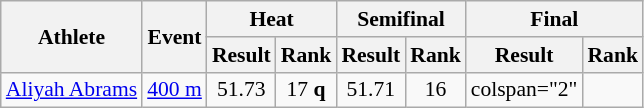<table class="wikitable" style="font-size:90%">
<tr>
<th rowspan="2">Athlete</th>
<th rowspan="2">Event</th>
<th colspan="2">Heat</th>
<th colspan="2">Semifinal</th>
<th colspan="2">Final</th>
</tr>
<tr>
<th>Result</th>
<th>Rank</th>
<th>Result</th>
<th>Rank</th>
<th>Result</th>
<th>Rank</th>
</tr>
<tr style=text-align:center>
<td style=text-align:left><a href='#'>Aliyah Abrams</a></td>
<td style=text-align:left><a href='#'>400 m</a></td>
<td>51.73</td>
<td>17 <strong>q</strong></td>
<td>51.71</td>
<td>16</td>
<td>colspan="2" </td>
</tr>
</table>
